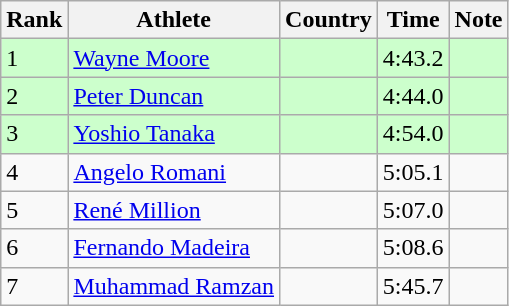<table class="wikitable sortable">
<tr>
<th>Rank</th>
<th>Athlete</th>
<th>Country</th>
<th>Time</th>
<th>Note</th>
</tr>
<tr bgcolor=#CCFFCC>
<td>1</td>
<td><a href='#'>Wayne Moore</a></td>
<td></td>
<td>4:43.2</td>
<td></td>
</tr>
<tr bgcolor=#CCFFCC>
<td>2</td>
<td><a href='#'>Peter Duncan</a></td>
<td></td>
<td>4:44.0</td>
<td></td>
</tr>
<tr bgcolor=#CCFFCC>
<td>3</td>
<td><a href='#'>Yoshio Tanaka</a></td>
<td></td>
<td>4:54.0</td>
<td></td>
</tr>
<tr>
<td>4</td>
<td><a href='#'>Angelo Romani</a></td>
<td></td>
<td>5:05.1</td>
<td></td>
</tr>
<tr>
<td>5</td>
<td><a href='#'>René Million</a></td>
<td></td>
<td>5:07.0</td>
<td></td>
</tr>
<tr>
<td>6</td>
<td><a href='#'>Fernando Madeira</a></td>
<td></td>
<td>5:08.6</td>
<td></td>
</tr>
<tr>
<td>7</td>
<td><a href='#'>Muhammad Ramzan</a></td>
<td></td>
<td>5:45.7</td>
<td></td>
</tr>
</table>
